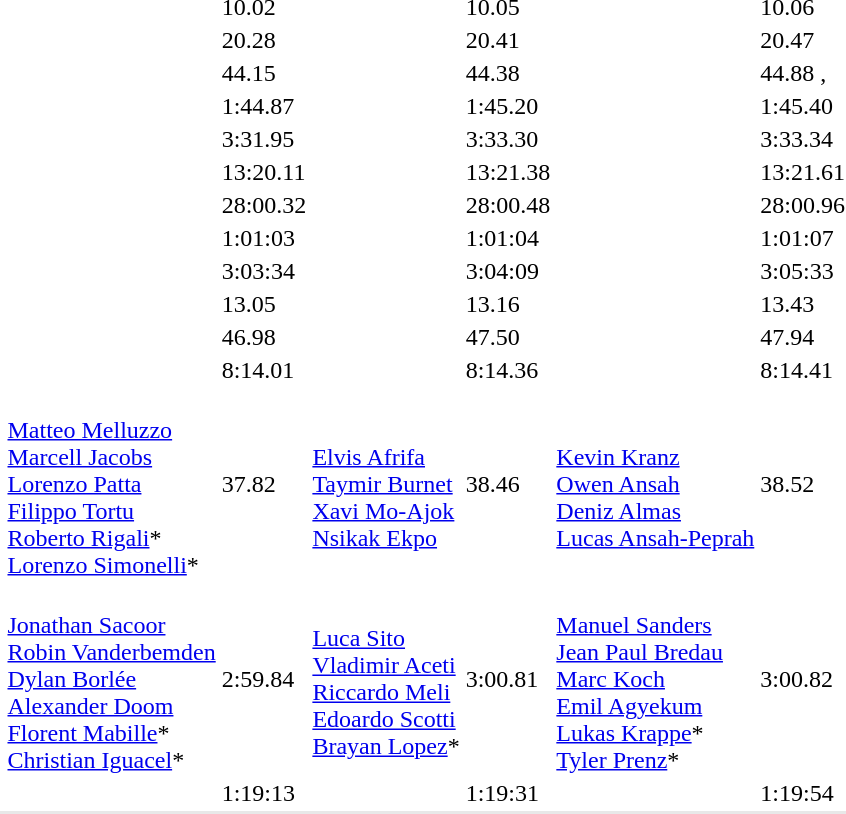<table>
<tr>
<td></td>
<td></td>
<td>10.02 </td>
<td></td>
<td>10.05 </td>
<td></td>
<td>10.06</td>
</tr>
<tr>
<td></td>
<td></td>
<td>20.28 </td>
<td></td>
<td>20.41</td>
<td></td>
<td>20.47</td>
</tr>
<tr>
<td></td>
<td></td>
<td>44.15 <strong></strong></td>
<td></td>
<td>44.38 </td>
<td></td>
<td>44.88 , <strong></strong></td>
</tr>
<tr>
<td></td>
<td></td>
<td>1:44.87</td>
<td></td>
<td>1:45.20</td>
<td></td>
<td>1:45.40</td>
</tr>
<tr>
<td></td>
<td></td>
<td>3:31.95 <strong></strong></td>
<td></td>
<td>3:33.30 </td>
<td></td>
<td>3:33.34</td>
</tr>
<tr>
<td></td>
<td></td>
<td>13:20.11 </td>
<td></td>
<td>13:21.38</td>
<td></td>
<td>13:21.61</td>
</tr>
<tr>
<td></td>
<td></td>
<td>28:00.32</td>
<td></td>
<td>28:00.48 </td>
<td></td>
<td>28:00.96</td>
</tr>
<tr>
<td rowspan=2></td>
<td></td>
<td>1:01:03 <strong></strong></td>
<td></td>
<td>1:01:04 </td>
<td></td>
<td>1:01:07</td>
</tr>
<tr>
<td></td>
<td>3:03:34</td>
<td></td>
<td>3:04:09</td>
<td></td>
<td>3:05:33</td>
</tr>
<tr>
<td></td>
<td></td>
<td>13.05 </td>
<td></td>
<td>13.16 </td>
<td></td>
<td>13.43</td>
</tr>
<tr>
<td></td>
<td></td>
<td>46.98 <strong></strong></td>
<td></td>
<td>47.50 <strong></strong></td>
<td></td>
<td>47.94 <strong></strong></td>
</tr>
<tr>
<td></td>
<td></td>
<td>8:14.01 </td>
<td></td>
<td>8:14.36</td>
<td></td>
<td>8:14.41 </td>
</tr>
<tr>
<td></td>
<td><br><a href='#'>Matteo Melluzzo</a><br><a href='#'>Marcell Jacobs</a><br><a href='#'>Lorenzo Patta</a><br><a href='#'>Filippo Tortu</a><br><a href='#'>Roberto Rigali</a>*<br><a href='#'>Lorenzo Simonelli</a>*</td>
<td>37.82 </td>
<td><br><a href='#'>Elvis Afrifa</a><br><a href='#'>Taymir Burnet</a><br><a href='#'>Xavi Mo-Ajok</a><br><a href='#'>Nsikak Ekpo</a></td>
<td>38.46</td>
<td><br><a href='#'>Kevin Kranz</a><br><a href='#'>Owen Ansah</a><br><a href='#'>Deniz Almas</a><br><a href='#'>Lucas Ansah-Peprah</a></td>
<td>38.52</td>
</tr>
<tr>
<td></td>
<td><br><a href='#'>Jonathan Sacoor</a><br><a href='#'>Robin Vanderbemden</a><br><a href='#'>Dylan Borlée</a><br><a href='#'>Alexander Doom</a><br><a href='#'>Florent Mabille</a>*<br><a href='#'>Christian Iguacel</a>*</td>
<td>2:59.84 </td>
<td><br><a href='#'>Luca Sito</a><br><a href='#'>Vladimir Aceti</a><br><a href='#'>Riccardo Meli</a><br><a href='#'>Edoardo Scotti</a><br><a href='#'>Brayan Lopez</a>*</td>
<td>3:00.81 </td>
<td><br><a href='#'>Manuel Sanders</a><br><a href='#'>Jean Paul Bredau</a><br><a href='#'>Marc Koch</a><br><a href='#'>Emil Agyekum</a><br><a href='#'>Lukas Krappe</a>*<br><a href='#'>Tyler Prenz</a>*</td>
<td>3:00.82 </td>
</tr>
<tr>
<td></td>
<td></td>
<td>1:19:13</td>
<td></td>
<td>1:19:31</td>
<td></td>
<td>1:19:54 </td>
</tr>
<tr bgcolor=e8e8e8>
<td colspan=7></td>
</tr>
</table>
